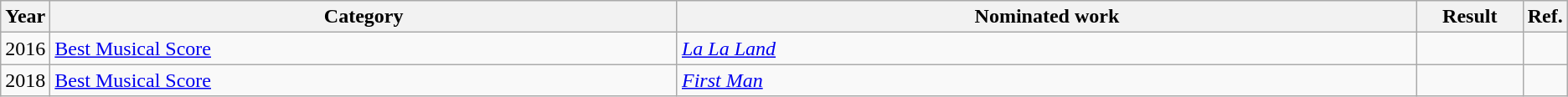<table class=wikitable>
<tr>
<th scope="col" style="width:1em;">Year</th>
<th scope="col" style="width:33em;">Category</th>
<th scope="col" style="width:39em;">Nominated work</th>
<th scope="col" style="width:5em;">Result</th>
<th scope="col" style="width:1em;">Ref.</th>
</tr>
<tr>
<td>2016</td>
<td rowspan="1"><a href='#'>Best Musical Score</a></td>
<td rowspan="1"><em><a href='#'>La La Land</a></em></td>
<td></td>
<td style="text-align:center;"></td>
</tr>
<tr>
<td>2018</td>
<td><a href='#'>Best Musical Score</a></td>
<td><em><a href='#'>First Man</a></em></td>
<td></td>
<td style="text-align:center;"></td>
</tr>
</table>
